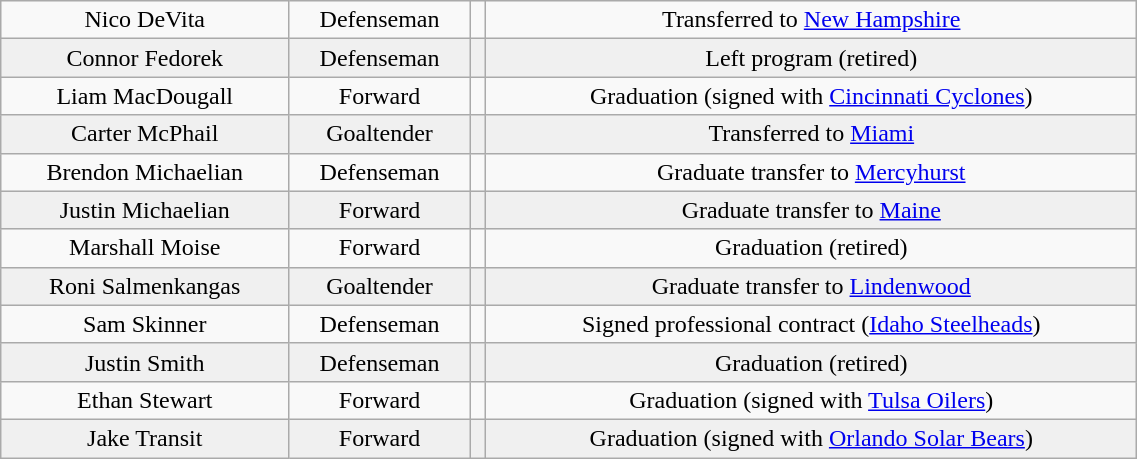<table class="wikitable" width="60%">
<tr align="center" bgcolor="">
<td>Nico DeVita</td>
<td>Defenseman</td>
<td></td>
<td>Transferred to <a href='#'>New Hampshire</a></td>
</tr>
<tr align="center" bgcolor="f0f0f0">
<td>Connor Fedorek</td>
<td>Defenseman</td>
<td></td>
<td>Left program (retired)</td>
</tr>
<tr align="center" bgcolor="">
<td>Liam MacDougall</td>
<td>Forward</td>
<td></td>
<td>Graduation (signed with <a href='#'>Cincinnati Cyclones</a>)</td>
</tr>
<tr align="center" bgcolor="f0f0f0">
<td>Carter McPhail</td>
<td>Goaltender</td>
<td></td>
<td>Transferred to <a href='#'>Miami</a></td>
</tr>
<tr align="center" bgcolor="">
<td>Brendon Michaelian</td>
<td>Defenseman</td>
<td></td>
<td>Graduate transfer to <a href='#'>Mercyhurst</a></td>
</tr>
<tr align="center" bgcolor="f0f0f0">
<td>Justin Michaelian</td>
<td>Forward</td>
<td></td>
<td>Graduate transfer to <a href='#'>Maine</a></td>
</tr>
<tr align="center" bgcolor="">
<td>Marshall Moise</td>
<td>Forward</td>
<td></td>
<td>Graduation (retired)</td>
</tr>
<tr align="center" bgcolor="f0f0f0">
<td>Roni Salmenkangas</td>
<td>Goaltender</td>
<td></td>
<td>Graduate transfer to <a href='#'>Lindenwood</a></td>
</tr>
<tr align="center" bgcolor="">
<td>Sam Skinner</td>
<td>Defenseman</td>
<td></td>
<td>Signed professional contract (<a href='#'>Idaho Steelheads</a>)</td>
</tr>
<tr align="center" bgcolor="f0f0f0">
<td>Justin Smith</td>
<td>Defenseman</td>
<td></td>
<td>Graduation (retired)</td>
</tr>
<tr align="center" bgcolor="">
<td>Ethan Stewart</td>
<td>Forward</td>
<td></td>
<td>Graduation (signed with <a href='#'>Tulsa Oilers</a>)</td>
</tr>
<tr align="center" bgcolor="f0f0f0">
<td>Jake Transit</td>
<td>Forward</td>
<td></td>
<td>Graduation (signed with <a href='#'>Orlando Solar Bears</a>)</td>
</tr>
</table>
